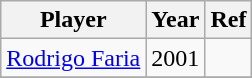<table class="wikitable">
<tr>
<th>Player</th>
<th>Year</th>
<th>Ref</th>
</tr>
<tr>
<td> <a href='#'>Rodrigo Faria</a></td>
<td>2001</td>
<td></td>
</tr>
<tr>
</tr>
</table>
